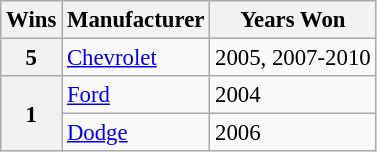<table class="wikitable" style="font-size: 95%;">
<tr>
<th>Wins</th>
<th>Manufacturer</th>
<th>Years Won</th>
</tr>
<tr>
<th>5</th>
<td><a href='#'>Chevrolet</a></td>
<td>2005, 2007-2010</td>
</tr>
<tr>
<th rowspan="2">1</th>
<td><a href='#'>Ford</a></td>
<td>2004</td>
</tr>
<tr>
<td><a href='#'>Dodge</a></td>
<td>2006</td>
</tr>
</table>
